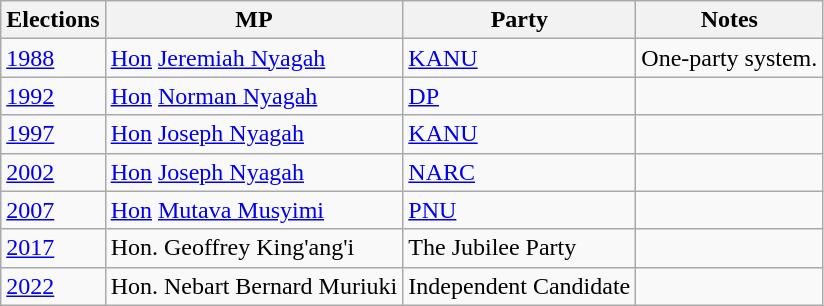<table class="wikitable">
<tr>
<th>Elections</th>
<th>MP </th>
<th>Party</th>
<th>Notes</th>
</tr>
<tr>
<td><a href='#'>1988</a></td>
<td><a href='#'>Hon</a> <a href='#'>Jeremiah Nyagah</a></td>
<td><a href='#'>KANU</a></td>
<td>One-party system.</td>
</tr>
<tr>
<td><a href='#'>1992</a></td>
<td><a href='#'>Hon</a> <a href='#'>Norman Nyagah</a></td>
<td><a href='#'>DP</a></td>
<td></td>
</tr>
<tr>
<td><a href='#'>1997</a></td>
<td><a href='#'>Hon</a> <a href='#'>Joseph Nyagah</a></td>
<td><a href='#'>KANU</a></td>
<td></td>
</tr>
<tr>
<td><a href='#'>2002</a></td>
<td><a href='#'>Hon</a> <a href='#'>Joseph Nyagah</a></td>
<td><a href='#'>NARC</a></td>
<td></td>
</tr>
<tr>
<td><a href='#'>2007</a></td>
<td><a href='#'>Hon</a> <a href='#'>Mutava Musyimi</a></td>
<td><a href='#'>PNU</a></td>
<td></td>
</tr>
<tr>
<td><a href='#'>2017</a></td>
<td>Hon. Geoffrey King'ang'i</td>
<td>The Jubilee Party</td>
<td></td>
</tr>
<tr>
<td><a href='#'>2022</a></td>
<td>Hon. Nebart Bernard Muriuki</td>
<td>Independent Candidate</td>
<td></td>
</tr>
</table>
